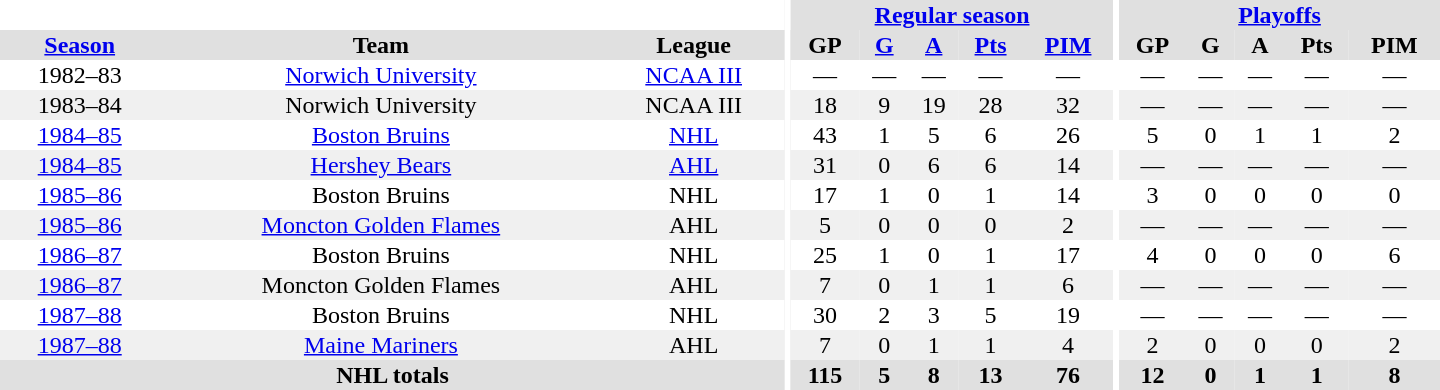<table border="0" cellpadding="1" cellspacing="0" style="text-align:center; width:60em">
<tr bgcolor="#e0e0e0">
<th colspan="3" bgcolor="#ffffff"></th>
<th rowspan="100" bgcolor="#ffffff"></th>
<th colspan="5"><a href='#'>Regular season</a></th>
<th rowspan="100" bgcolor="#ffffff"></th>
<th colspan="5"><a href='#'>Playoffs</a></th>
</tr>
<tr bgcolor="#e0e0e0">
<th><a href='#'>Season</a></th>
<th>Team</th>
<th>League</th>
<th>GP</th>
<th><a href='#'>G</a></th>
<th><a href='#'>A</a></th>
<th><a href='#'>Pts</a></th>
<th><a href='#'>PIM</a></th>
<th>GP</th>
<th>G</th>
<th>A</th>
<th>Pts</th>
<th>PIM</th>
</tr>
<tr>
<td>1982–83</td>
<td><a href='#'>Norwich University</a></td>
<td><a href='#'>NCAA III</a></td>
<td>—</td>
<td>—</td>
<td>—</td>
<td>—</td>
<td>—</td>
<td>—</td>
<td>—</td>
<td>—</td>
<td>—</td>
<td>—</td>
</tr>
<tr bgcolor="#f0f0f0">
<td>1983–84</td>
<td>Norwich University</td>
<td>NCAA III</td>
<td>18</td>
<td>9</td>
<td>19</td>
<td>28</td>
<td>32</td>
<td>—</td>
<td>—</td>
<td>—</td>
<td>—</td>
<td>—</td>
</tr>
<tr>
<td><a href='#'>1984–85</a></td>
<td><a href='#'>Boston Bruins</a></td>
<td><a href='#'>NHL</a></td>
<td>43</td>
<td>1</td>
<td>5</td>
<td>6</td>
<td>26</td>
<td>5</td>
<td>0</td>
<td>1</td>
<td>1</td>
<td>2</td>
</tr>
<tr bgcolor="#f0f0f0">
<td><a href='#'>1984–85</a></td>
<td><a href='#'>Hershey Bears</a></td>
<td><a href='#'>AHL</a></td>
<td>31</td>
<td>0</td>
<td>6</td>
<td>6</td>
<td>14</td>
<td>—</td>
<td>—</td>
<td>—</td>
<td>—</td>
<td>—</td>
</tr>
<tr>
<td><a href='#'>1985–86</a></td>
<td>Boston Bruins</td>
<td>NHL</td>
<td>17</td>
<td>1</td>
<td>0</td>
<td>1</td>
<td>14</td>
<td>3</td>
<td>0</td>
<td>0</td>
<td>0</td>
<td>0</td>
</tr>
<tr bgcolor="#f0f0f0">
<td><a href='#'>1985–86</a></td>
<td><a href='#'>Moncton Golden Flames</a></td>
<td>AHL</td>
<td>5</td>
<td>0</td>
<td>0</td>
<td>0</td>
<td>2</td>
<td>—</td>
<td>—</td>
<td>—</td>
<td>—</td>
<td>—</td>
</tr>
<tr>
<td><a href='#'>1986–87</a></td>
<td>Boston Bruins</td>
<td>NHL</td>
<td>25</td>
<td>1</td>
<td>0</td>
<td>1</td>
<td>17</td>
<td>4</td>
<td>0</td>
<td>0</td>
<td>0</td>
<td>6</td>
</tr>
<tr bgcolor="#f0f0f0">
<td><a href='#'>1986–87</a></td>
<td>Moncton Golden Flames</td>
<td>AHL</td>
<td>7</td>
<td>0</td>
<td>1</td>
<td>1</td>
<td>6</td>
<td>—</td>
<td>—</td>
<td>—</td>
<td>—</td>
<td>—</td>
</tr>
<tr>
<td><a href='#'>1987–88</a></td>
<td>Boston Bruins</td>
<td>NHL</td>
<td>30</td>
<td>2</td>
<td>3</td>
<td>5</td>
<td>19</td>
<td>—</td>
<td>—</td>
<td>—</td>
<td>—</td>
<td>—</td>
</tr>
<tr bgcolor="#f0f0f0">
<td><a href='#'>1987–88</a></td>
<td><a href='#'>Maine Mariners</a></td>
<td>AHL</td>
<td>7</td>
<td>0</td>
<td>1</td>
<td>1</td>
<td>4</td>
<td>2</td>
<td>0</td>
<td>0</td>
<td>0</td>
<td>2</td>
</tr>
<tr bgcolor="#e0e0e0">
<th colspan="3">NHL totals</th>
<th>115</th>
<th>5</th>
<th>8</th>
<th>13</th>
<th>76</th>
<th>12</th>
<th>0</th>
<th>1</th>
<th>1</th>
<th>8</th>
</tr>
</table>
